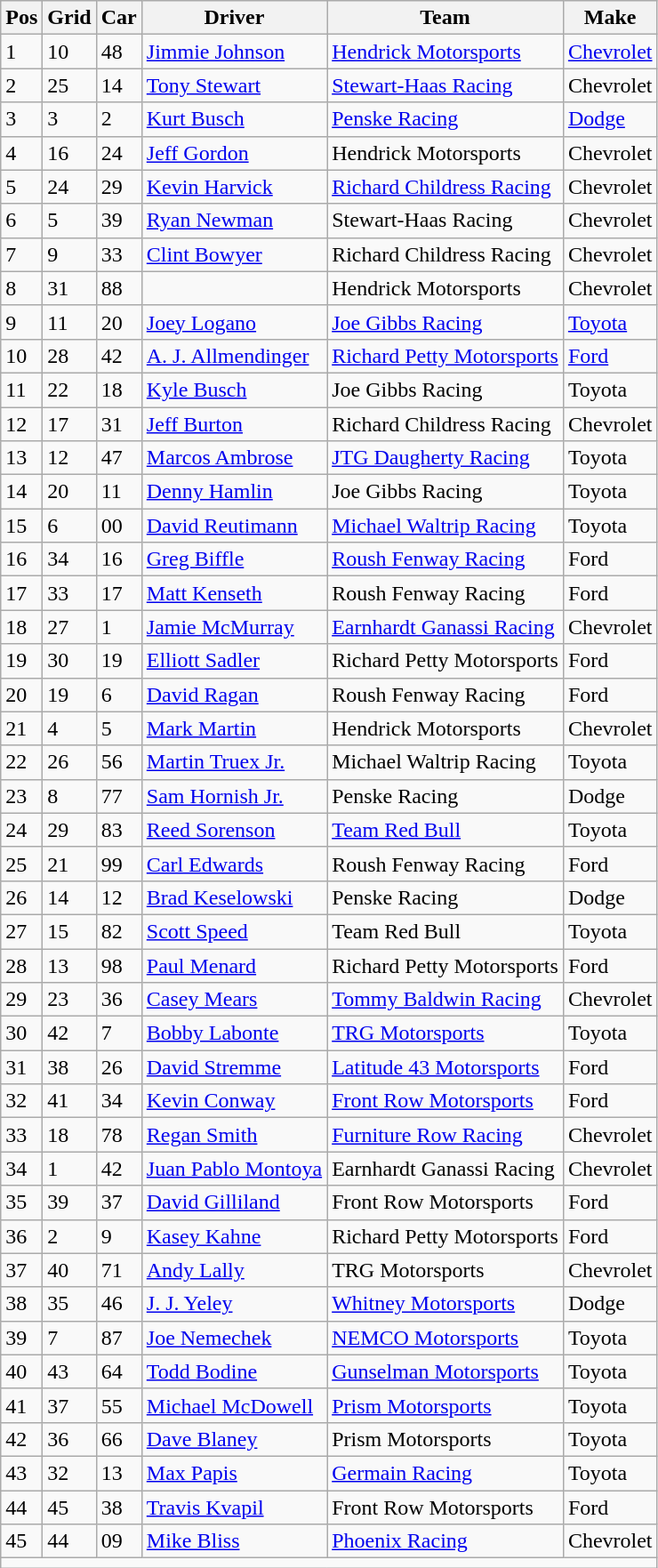<table class="sortable wikitable" border="1">
<tr>
<th>Pos</th>
<th>Grid</th>
<th>Car</th>
<th>Driver</th>
<th>Team</th>
<th>Make</th>
</tr>
<tr>
<td>1</td>
<td>10</td>
<td>48</td>
<td><a href='#'>Jimmie Johnson</a></td>
<td><a href='#'>Hendrick Motorsports</a></td>
<td><a href='#'>Chevrolet</a></td>
</tr>
<tr>
<td>2</td>
<td>25</td>
<td>14</td>
<td><a href='#'>Tony Stewart</a></td>
<td><a href='#'>Stewart-Haas Racing</a></td>
<td>Chevrolet</td>
</tr>
<tr>
<td>3</td>
<td>3</td>
<td>2</td>
<td><a href='#'>Kurt Busch</a></td>
<td><a href='#'>Penske Racing</a></td>
<td><a href='#'>Dodge</a></td>
</tr>
<tr>
<td>4</td>
<td>16</td>
<td>24</td>
<td><a href='#'>Jeff Gordon</a></td>
<td>Hendrick Motorsports</td>
<td>Chevrolet</td>
</tr>
<tr>
<td>5</td>
<td>24</td>
<td>29</td>
<td><a href='#'>Kevin Harvick</a></td>
<td><a href='#'>Richard Childress Racing</a></td>
<td>Chevrolet</td>
</tr>
<tr>
<td>6</td>
<td>5</td>
<td>39</td>
<td><a href='#'>Ryan Newman</a></td>
<td>Stewart-Haas Racing</td>
<td>Chevrolet</td>
</tr>
<tr>
<td>7</td>
<td>9</td>
<td>33</td>
<td><a href='#'>Clint Bowyer</a></td>
<td>Richard Childress Racing</td>
<td>Chevrolet</td>
</tr>
<tr>
<td>8</td>
<td>31</td>
<td>88</td>
<td></td>
<td>Hendrick Motorsports</td>
<td>Chevrolet</td>
</tr>
<tr>
<td>9</td>
<td>11</td>
<td>20</td>
<td><a href='#'>Joey Logano</a></td>
<td><a href='#'>Joe Gibbs Racing</a></td>
<td><a href='#'>Toyota</a></td>
</tr>
<tr>
<td>10</td>
<td>28</td>
<td>42</td>
<td><a href='#'>A. J. Allmendinger</a></td>
<td><a href='#'>Richard Petty Motorsports</a></td>
<td><a href='#'>Ford</a></td>
</tr>
<tr>
<td>11</td>
<td>22</td>
<td>18</td>
<td><a href='#'>Kyle Busch</a></td>
<td>Joe Gibbs Racing</td>
<td>Toyota</td>
</tr>
<tr>
<td>12</td>
<td>17</td>
<td>31</td>
<td><a href='#'>Jeff Burton</a></td>
<td>Richard Childress Racing</td>
<td>Chevrolet</td>
</tr>
<tr>
<td>13</td>
<td>12</td>
<td>47</td>
<td><a href='#'>Marcos Ambrose</a></td>
<td><a href='#'>JTG Daugherty Racing</a></td>
<td>Toyota</td>
</tr>
<tr>
<td>14</td>
<td>20</td>
<td>11</td>
<td><a href='#'>Denny Hamlin</a></td>
<td>Joe Gibbs Racing</td>
<td>Toyota</td>
</tr>
<tr>
<td>15</td>
<td>6</td>
<td>00</td>
<td><a href='#'>David Reutimann</a></td>
<td><a href='#'>Michael Waltrip Racing</a></td>
<td>Toyota</td>
</tr>
<tr>
<td>16</td>
<td>34</td>
<td>16</td>
<td><a href='#'>Greg Biffle</a></td>
<td><a href='#'>Roush Fenway Racing</a></td>
<td>Ford</td>
</tr>
<tr>
<td>17</td>
<td>33</td>
<td>17</td>
<td><a href='#'>Matt Kenseth</a></td>
<td>Roush Fenway Racing</td>
<td>Ford</td>
</tr>
<tr>
<td>18</td>
<td>27</td>
<td>1</td>
<td><a href='#'>Jamie McMurray</a></td>
<td><a href='#'>Earnhardt Ganassi Racing</a></td>
<td>Chevrolet</td>
</tr>
<tr>
<td>19</td>
<td>30</td>
<td>19</td>
<td><a href='#'>Elliott Sadler</a></td>
<td>Richard Petty Motorsports</td>
<td>Ford</td>
</tr>
<tr>
<td>20</td>
<td>19</td>
<td>6</td>
<td><a href='#'>David Ragan</a></td>
<td>Roush Fenway Racing</td>
<td>Ford</td>
</tr>
<tr>
<td>21</td>
<td>4</td>
<td>5</td>
<td><a href='#'>Mark Martin</a></td>
<td>Hendrick Motorsports</td>
<td>Chevrolet</td>
</tr>
<tr>
<td>22</td>
<td>26</td>
<td>56</td>
<td><a href='#'>Martin Truex Jr.</a></td>
<td>Michael Waltrip Racing</td>
<td>Toyota</td>
</tr>
<tr>
<td>23</td>
<td>8</td>
<td>77</td>
<td><a href='#'>Sam Hornish Jr.</a></td>
<td>Penske Racing</td>
<td>Dodge</td>
</tr>
<tr>
<td>24</td>
<td>29</td>
<td>83</td>
<td><a href='#'>Reed Sorenson</a></td>
<td><a href='#'>Team Red Bull</a></td>
<td>Toyota</td>
</tr>
<tr>
<td>25</td>
<td>21</td>
<td>99</td>
<td><a href='#'>Carl Edwards</a></td>
<td>Roush Fenway Racing</td>
<td>Ford</td>
</tr>
<tr>
<td>26</td>
<td>14</td>
<td>12</td>
<td><a href='#'>Brad Keselowski</a></td>
<td>Penske Racing</td>
<td>Dodge</td>
</tr>
<tr>
<td>27</td>
<td>15</td>
<td>82</td>
<td><a href='#'>Scott Speed</a></td>
<td>Team Red Bull</td>
<td>Toyota</td>
</tr>
<tr>
<td>28</td>
<td>13</td>
<td>98</td>
<td><a href='#'>Paul Menard</a></td>
<td>Richard Petty Motorsports</td>
<td>Ford</td>
</tr>
<tr>
<td>29</td>
<td>23</td>
<td>36</td>
<td><a href='#'>Casey Mears</a></td>
<td><a href='#'>Tommy Baldwin Racing</a></td>
<td>Chevrolet</td>
</tr>
<tr>
<td>30</td>
<td>42</td>
<td>7</td>
<td><a href='#'>Bobby Labonte</a></td>
<td><a href='#'>TRG Motorsports</a></td>
<td>Toyota</td>
</tr>
<tr>
<td>31</td>
<td>38</td>
<td>26</td>
<td><a href='#'>David Stremme</a></td>
<td><a href='#'>Latitude 43 Motorsports</a></td>
<td>Ford</td>
</tr>
<tr>
<td>32</td>
<td>41</td>
<td>34</td>
<td><a href='#'>Kevin Conway</a></td>
<td><a href='#'>Front Row Motorsports</a></td>
<td>Ford</td>
</tr>
<tr>
<td>33</td>
<td>18</td>
<td>78</td>
<td><a href='#'>Regan Smith</a></td>
<td><a href='#'>Furniture Row Racing</a></td>
<td>Chevrolet</td>
</tr>
<tr>
<td>34</td>
<td>1</td>
<td>42</td>
<td><a href='#'>Juan Pablo Montoya</a></td>
<td>Earnhardt Ganassi Racing</td>
<td>Chevrolet</td>
</tr>
<tr>
<td>35</td>
<td>39</td>
<td>37</td>
<td><a href='#'>David Gilliland</a></td>
<td>Front Row Motorsports</td>
<td>Ford</td>
</tr>
<tr>
<td>36</td>
<td>2</td>
<td>9</td>
<td><a href='#'>Kasey Kahne</a></td>
<td>Richard Petty Motorsports</td>
<td>Ford</td>
</tr>
<tr>
<td>37</td>
<td>40</td>
<td>71</td>
<td><a href='#'>Andy Lally</a></td>
<td>TRG Motorsports</td>
<td>Chevrolet</td>
</tr>
<tr>
<td>38</td>
<td>35</td>
<td>46</td>
<td><a href='#'>J. J. Yeley</a></td>
<td><a href='#'>Whitney Motorsports</a></td>
<td>Dodge</td>
</tr>
<tr>
<td>39</td>
<td>7</td>
<td>87</td>
<td><a href='#'>Joe Nemechek</a></td>
<td><a href='#'>NEMCO Motorsports</a></td>
<td>Toyota</td>
</tr>
<tr>
<td>40</td>
<td>43</td>
<td>64</td>
<td><a href='#'>Todd Bodine</a></td>
<td><a href='#'>Gunselman Motorsports</a></td>
<td>Toyota</td>
</tr>
<tr>
<td>41</td>
<td>37</td>
<td>55</td>
<td><a href='#'>Michael McDowell</a></td>
<td><a href='#'>Prism Motorsports</a></td>
<td>Toyota</td>
</tr>
<tr>
<td>42</td>
<td>36</td>
<td>66</td>
<td><a href='#'>Dave Blaney</a></td>
<td>Prism Motorsports</td>
<td>Toyota</td>
</tr>
<tr>
<td>43</td>
<td>32</td>
<td>13</td>
<td><a href='#'>Max Papis</a></td>
<td><a href='#'>Germain Racing</a></td>
<td>Toyota</td>
</tr>
<tr>
<td>44</td>
<td>45</td>
<td>38</td>
<td><a href='#'>Travis Kvapil</a></td>
<td>Front Row Motorsports</td>
<td>Ford</td>
</tr>
<tr>
<td>45</td>
<td>44</td>
<td>09</td>
<td><a href='#'>Mike Bliss</a></td>
<td><a href='#'>Phoenix Racing</a></td>
<td>Chevrolet</td>
</tr>
<tr class="sortbottom">
<td colspan="8"></td>
</tr>
</table>
